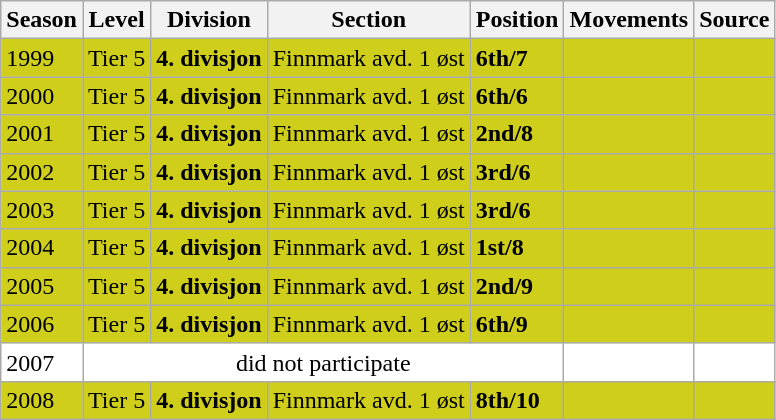<table class="wikitable">
<tr style="background:#f0f6fa;">
<th>Season</th>
<th>Level</th>
<th>Division</th>
<th>Section</th>
<th>Position</th>
<th>Movements</th>
<th>Source</th>
</tr>
<tr>
<td style="background:#CECE1B;">1999</td>
<td style="background:#CECE1B;">Tier 5</td>
<td style="background:#CECE1B;"><strong>4. divisjon</strong></td>
<td style="background:#CECE1B;">Finnmark avd. 1 øst</td>
<td style="background:#CECE1B;"><strong>6th/7</strong></td>
<td style="background:#CECE1B;"></td>
<td style="background:#CECE1B;"></td>
</tr>
<tr>
<td style="background:#CECE1B;">2000</td>
<td style="background:#CECE1B;">Tier 5</td>
<td style="background:#CECE1B;"><strong>4. divisjon</strong></td>
<td style="background:#CECE1B;">Finnmark avd. 1 øst</td>
<td style="background:#CECE1B;"><strong>6th/6</strong></td>
<td style="background:#CECE1B;"></td>
<td style="background:#CECE1B;"></td>
</tr>
<tr>
<td style="background:#CECE1B;">2001</td>
<td style="background:#CECE1B;">Tier 5</td>
<td style="background:#CECE1B;"><strong>4. divisjon</strong></td>
<td style="background:#CECE1B;">Finnmark avd. 1 øst</td>
<td style="background:#CECE1B;"><strong>2nd/8</strong></td>
<td style="background:#CECE1B;"></td>
<td style="background:#CECE1B;"></td>
</tr>
<tr>
<td style="background:#CECE1B;">2002</td>
<td style="background:#CECE1B;">Tier 5</td>
<td style="background:#CECE1B;"><strong>4. divisjon</strong></td>
<td style="background:#CECE1B;">Finnmark avd. 1 øst</td>
<td style="background:#CECE1B;"><strong>3rd/6</strong></td>
<td style="background:#CECE1B;"></td>
<td style="background:#CECE1B;"></td>
</tr>
<tr>
<td style="background:#CECE1B;">2003</td>
<td style="background:#CECE1B;">Tier 5</td>
<td style="background:#CECE1B;"><strong>4. divisjon</strong></td>
<td style="background:#CECE1B;">Finnmark avd. 1 øst</td>
<td style="background:#CECE1B;"><strong>3rd/6</strong></td>
<td style="background:#CECE1B;"></td>
<td style="background:#CECE1B;"></td>
</tr>
<tr>
<td style="background:#CECE1B;">2004</td>
<td style="background:#CECE1B;">Tier 5</td>
<td style="background:#CECE1B;"><strong>4. divisjon</strong></td>
<td style="background:#CECE1B;">Finnmark avd. 1 øst</td>
<td style="background:#CECE1B;"><strong>1st/8</strong></td>
<td style="background:#CECE1B;"></td>
<td style="background:#CECE1B;"></td>
</tr>
<tr>
<td style="background:#CECE1B;">2005</td>
<td style="background:#CECE1B;">Tier 5</td>
<td style="background:#CECE1B;"><strong>4. divisjon</strong></td>
<td style="background:#CECE1B;">Finnmark avd. 1 øst</td>
<td style="background:#CECE1B;"><strong>2nd/9</strong></td>
<td style="background:#CECE1B;"></td>
<td style="background:#CECE1B;"></td>
</tr>
<tr>
<td style="background:#CECE1B;">2006</td>
<td style="background:#CECE1B;">Tier 5</td>
<td style="background:#CECE1B;"><strong>4. divisjon</strong></td>
<td style="background:#CECE1B;">Finnmark avd. 1 øst</td>
<td style="background:#CECE1B;"><strong>6th/9</strong></td>
<td style="background:#CECE1B;"></td>
<td style="background:#CECE1B;"></td>
</tr>
<tr>
<td style="background:#FFFFFF;">2007</td>
<td style="background:#FFFFFF;" colspan="4" align="center">did not participate</td>
<td style="background:#FFFFFF;"></td>
<td style="background:#FFFFFF;"></td>
</tr>
<tr>
<td style="background:#CECE1B;">2008</td>
<td style="background:#CECE1B;">Tier 5</td>
<td style="background:#CECE1B;"><strong>4. divisjon</strong></td>
<td style="background:#CECE1B;">Finnmark avd. 1 øst</td>
<td style="background:#CECE1B;"><strong>8th/10</strong></td>
<td style="background:#CECE1B;"></td>
<td style="background:#CECE1B;"></td>
</tr>
</table>
